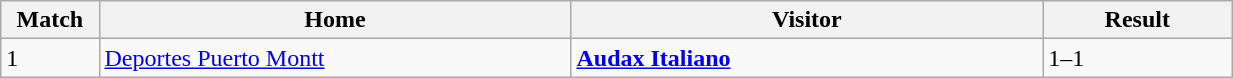<table class="wikitable" width=65%>
<tr>
<th width=6%>Match</th>
<th width=30%>Home</th>
<th width=30%>Visitor</th>
<th width=12%>Result</th>
</tr>
<tr>
<td>1</td>
<td><a href='#'>Deportes Puerto Montt</a></td>
<td><strong><a href='#'>Audax Italiano</a></strong></td>
<td>1–1</td>
</tr>
</table>
